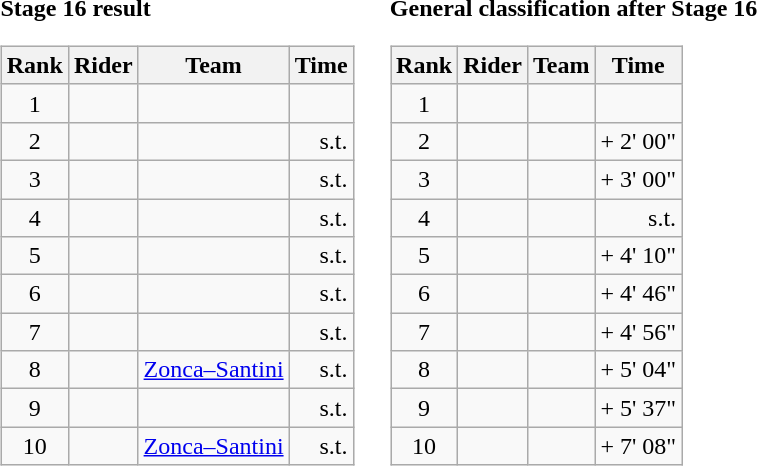<table>
<tr>
<td><strong>Stage 16 result</strong><br><table class="wikitable">
<tr>
<th scope="col">Rank</th>
<th scope="col">Rider</th>
<th scope="col">Team</th>
<th scope="col">Time</th>
</tr>
<tr>
<td style="text-align:center;">1</td>
<td></td>
<td></td>
<td style="text-align:right;"></td>
</tr>
<tr>
<td style="text-align:center;">2</td>
<td></td>
<td></td>
<td style="text-align:right;">s.t.</td>
</tr>
<tr>
<td style="text-align:center;">3</td>
<td></td>
<td></td>
<td style="text-align:right;">s.t.</td>
</tr>
<tr>
<td style="text-align:center;">4</td>
<td></td>
<td></td>
<td style="text-align:right;">s.t.</td>
</tr>
<tr>
<td style="text-align:center;">5</td>
<td></td>
<td></td>
<td style="text-align:right;">s.t.</td>
</tr>
<tr>
<td style="text-align:center;">6</td>
<td></td>
<td></td>
<td style="text-align:right;">s.t.</td>
</tr>
<tr>
<td style="text-align:center;">7</td>
<td></td>
<td></td>
<td style="text-align:right;">s.t.</td>
</tr>
<tr>
<td style="text-align:center;">8</td>
<td></td>
<td><a href='#'>Zonca–Santini</a></td>
<td style="text-align:right;">s.t.</td>
</tr>
<tr>
<td style="text-align:center;">9</td>
<td></td>
<td></td>
<td style="text-align:right;">s.t.</td>
</tr>
<tr>
<td style="text-align:center;">10</td>
<td></td>
<td><a href='#'>Zonca–Santini</a></td>
<td style="text-align:right;">s.t.</td>
</tr>
</table>
</td>
<td></td>
<td><strong>General classification after Stage 16</strong><br><table class="wikitable">
<tr>
<th scope="col">Rank</th>
<th scope="col">Rider</th>
<th scope="col">Team</th>
<th scope="col">Time</th>
</tr>
<tr>
<td style="text-align:center;">1</td>
<td></td>
<td></td>
<td style="text-align:right;"></td>
</tr>
<tr>
<td style="text-align:center;">2</td>
<td></td>
<td></td>
<td style="text-align:right;">+ 2' 00"</td>
</tr>
<tr>
<td style="text-align:center;">3</td>
<td></td>
<td></td>
<td style="text-align:right;">+ 3' 00"</td>
</tr>
<tr>
<td style="text-align:center;">4</td>
<td></td>
<td></td>
<td style="text-align:right;">s.t.</td>
</tr>
<tr>
<td style="text-align:center;">5</td>
<td></td>
<td></td>
<td style="text-align:right;">+ 4' 10"</td>
</tr>
<tr>
<td style="text-align:center;">6</td>
<td></td>
<td></td>
<td style="text-align:right;">+ 4' 46"</td>
</tr>
<tr>
<td style="text-align:center;">7</td>
<td></td>
<td></td>
<td style="text-align:right;">+ 4' 56"</td>
</tr>
<tr>
<td style="text-align:center;">8</td>
<td></td>
<td></td>
<td style="text-align:right;">+ 5' 04"</td>
</tr>
<tr>
<td style="text-align:center;">9</td>
<td></td>
<td></td>
<td style="text-align:right;">+ 5' 37"</td>
</tr>
<tr>
<td style="text-align:center;">10</td>
<td></td>
<td></td>
<td style="text-align:right;">+ 7' 08"</td>
</tr>
</table>
</td>
</tr>
</table>
